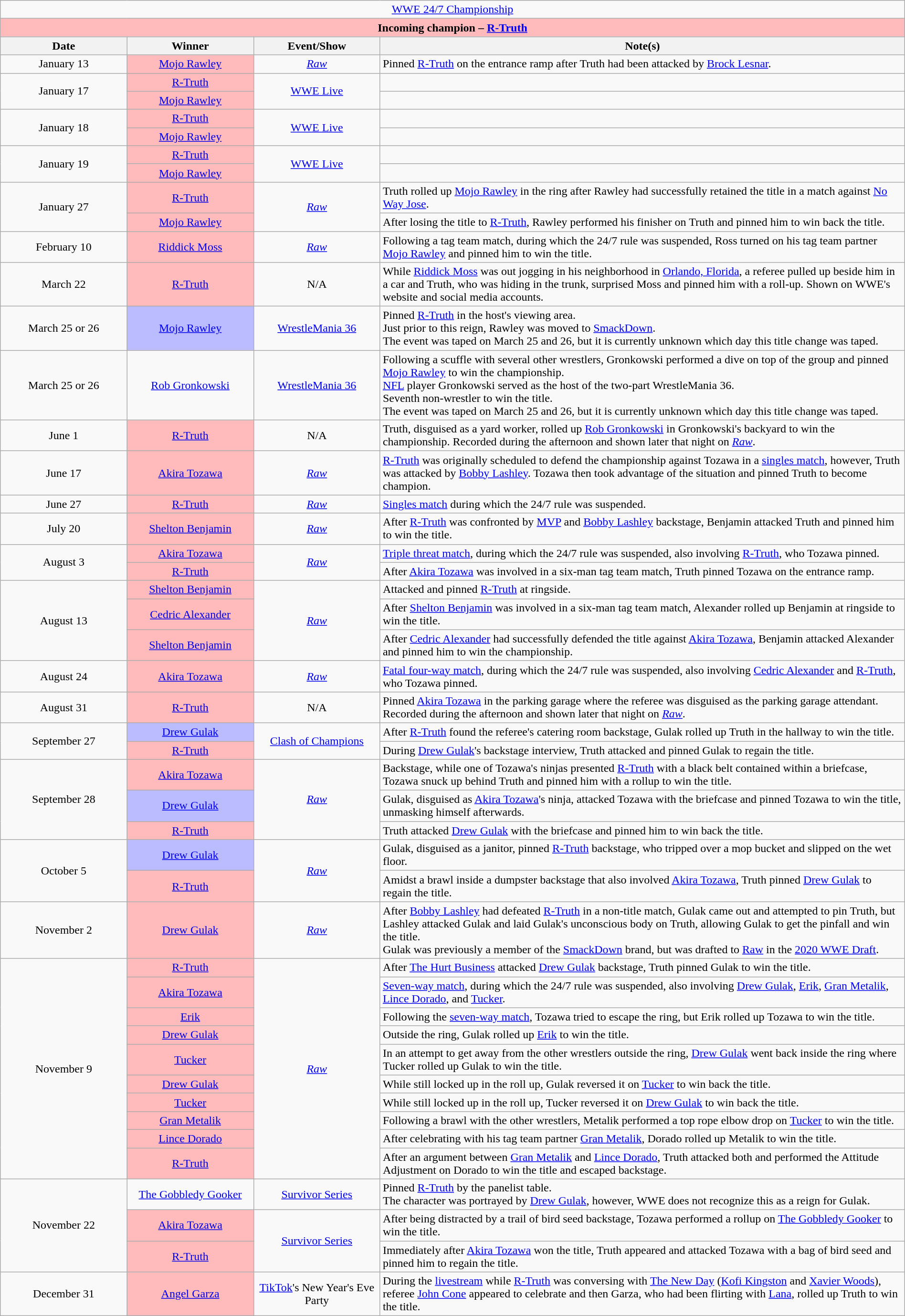<table class="wikitable" style="text-align:center; width:100%;">
<tr>
<td colspan="4" style="text-align: center;"><a href='#'>WWE 24/7 Championship</a></td>
</tr>
<tr style="background:#FBB;">
<td colspan="4" style="text-align: center;"><strong>Incoming champion – <a href='#'>R-Truth</a></strong></td>
</tr>
<tr>
<th width=14%>Date</th>
<th width=14%>Winner</th>
<th width=14%>Event/Show</th>
<th width=58%>Note(s)</th>
</tr>
<tr>
<td>January 13</td>
<td style="background:#FBB;"><a href='#'>Mojo Rawley</a></td>
<td><em><a href='#'>Raw</a></em></td>
<td style="text-align: left;">Pinned <a href='#'>R-Truth</a> on the entrance ramp after Truth had been attacked by <a href='#'>Brock Lesnar</a>.</td>
</tr>
<tr>
<td rowspan=2>January 17</td>
<td style="background:#FBB;"><a href='#'>R-Truth</a></td>
<td rowspan="2"><a href='#'>WWE Live</a></td>
<td style="text-align: left;"></td>
</tr>
<tr>
<td style="background:#FBB;"><a href='#'>Mojo Rawley</a></td>
<td style="text-align: left;"></td>
</tr>
<tr>
<td rowspan=2>January 18</td>
<td style="background:#FBB;"><a href='#'>R-Truth</a></td>
<td rowspan="2"><a href='#'>WWE Live</a></td>
<td style="text-align: left;"></td>
</tr>
<tr>
<td style="background:#FBB;"><a href='#'>Mojo Rawley</a></td>
<td style="text-align: left;"></td>
</tr>
<tr>
<td rowspan=2>January 19</td>
<td style="background:#FBB;"><a href='#'>R-Truth</a></td>
<td rowspan="2"><a href='#'>WWE Live</a></td>
<td style="text-align: left;"></td>
</tr>
<tr>
<td style="background:#FBB;"><a href='#'>Mojo Rawley</a></td>
<td style="text-align: left;"></td>
</tr>
<tr>
<td rowspan=2>January 27</td>
<td style="background:#FBB;"><a href='#'>R-Truth</a></td>
<td rowspan="2"><em><a href='#'>Raw</a></em></td>
<td style="text-align: left;">Truth rolled up <a href='#'>Mojo Rawley</a> in the ring after Rawley had successfully retained the title in a match against <a href='#'>No Way Jose</a>.</td>
</tr>
<tr>
<td style="background:#FBB;"><a href='#'>Mojo Rawley</a></td>
<td style="text-align: left;">After losing the title to <a href='#'>R-Truth</a>, Rawley performed his finisher on Truth and pinned him to win back the title.</td>
</tr>
<tr>
<td>February 10</td>
<td style="background:#FBB;"><a href='#'>Riddick Moss</a></td>
<td><em><a href='#'>Raw</a></em></td>
<td style="text-align: left;">Following a tag team match, during which the 24/7 rule was suspended, Ross turned on his tag team partner <a href='#'>Mojo Rawley</a> and pinned him to win the title.</td>
</tr>
<tr>
<td>March 22</td>
<td style="background:#FBB;"><a href='#'>R-Truth</a></td>
<td>N/A</td>
<td style="text-align: left;">While <a href='#'>Riddick Moss</a> was out jogging in his neighborhood in <a href='#'>Orlando, Florida</a>, a referee pulled up beside him in a car and Truth, who was hiding in the trunk, surprised Moss and pinned him with a roll-up. Shown on WWE's website and social media accounts.</td>
</tr>
<tr>
<td>March 25 or 26<br></td>
<td style="background:#BBF;"><a href='#'>Mojo Rawley</a></td>
<td><a href='#'>WrestleMania 36</a><br></td>
<td style="text-align: left;">Pinned <a href='#'>R-Truth</a> in the host's viewing area.<br>Just prior to this reign, Rawley was moved to <a href='#'>SmackDown</a>.<br>The event was taped on March 25 and 26, but it is currently unknown which day this title change was taped.</td>
</tr>
<tr>
<td>March 25 or 26<br></td>
<td><a href='#'>Rob Gronkowski</a></td>
<td><a href='#'>WrestleMania 36</a><br></td>
<td style="text-align: left;">Following a scuffle with several other wrestlers, Gronkowski performed a dive on top of the group and pinned <a href='#'>Mojo Rawley</a> to win the championship.<br><a href='#'>NFL</a> player Gronkowski served as the host of the two-part WrestleMania 36.<br>Seventh non-wrestler to win the title.<br>The event was taped on March 25 and 26, but it is currently unknown which day this title change was taped.</td>
</tr>
<tr>
<td>June 1</td>
<td style="background:#FBB;"><a href='#'>R-Truth</a></td>
<td>N/A</td>
<td style="text-align: left;">Truth, disguised as a yard worker, rolled up <a href='#'>Rob Gronkowski</a> in Gronkowski's backyard to win the championship. Recorded during the afternoon and shown later that night on <em><a href='#'>Raw</a></em>.</td>
</tr>
<tr>
<td>June 17<br></td>
<td style="background:#FBB;"><a href='#'>Akira Tozawa</a></td>
<td><em><a href='#'>Raw</a></em></td>
<td style="text-align: left;"><a href='#'>R-Truth</a> was originally scheduled to defend the championship against Tozawa in a <a href='#'>singles match</a>, however, Truth was attacked by <a href='#'>Bobby Lashley</a>. Tozawa then took advantage of the situation and pinned Truth to become champion.</td>
</tr>
<tr>
<td>June 27<br></td>
<td style="background:#FBB;"><a href='#'>R-Truth</a></td>
<td><em><a href='#'>Raw</a></em></td>
<td style="text-align: left;"><a href='#'>Singles match</a> during which the 24/7 rule was suspended.</td>
</tr>
<tr>
<td>July 20</td>
<td style="background:#FBB;"><a href='#'>Shelton Benjamin</a></td>
<td><em><a href='#'>Raw</a></em></td>
<td style="text-align: left;">After <a href='#'>R-Truth</a> was confronted by <a href='#'>MVP</a> and <a href='#'>Bobby Lashley</a> backstage, Benjamin attacked Truth and pinned him to win the title.</td>
</tr>
<tr>
<td rowspan=2>August 3<br></td>
<td style="background:#FBB;"><a href='#'>Akira Tozawa</a></td>
<td rowspan="2"><em><a href='#'>Raw</a></em></td>
<td style="text-align: left;"><a href='#'>Triple threat match</a>, during which the 24/7 rule was suspended, also involving <a href='#'>R-Truth</a>, who Tozawa pinned.</td>
</tr>
<tr>
<td style="background:#FBB;"><a href='#'>R-Truth</a></td>
<td align=left>After <a href='#'>Akira Tozawa</a> was involved in a six-man tag team match, Truth pinned Tozawa on the entrance ramp.</td>
</tr>
<tr>
<td rowspan=3>August 13<br></td>
<td style="background:#FBB;"><a href='#'>Shelton Benjamin</a></td>
<td rowspan="3"><em><a href='#'>Raw</a></em></td>
<td align="left">Attacked and pinned <a href='#'>R-Truth</a> at ringside.</td>
</tr>
<tr>
<td style="background:#FBB;"><a href='#'>Cedric Alexander</a></td>
<td align=left>After <a href='#'>Shelton Benjamin</a> was involved in a six-man tag team match, Alexander rolled up Benjamin at ringside to win the title.</td>
</tr>
<tr>
<td style="background:#FBB;"><a href='#'>Shelton Benjamin</a></td>
<td align=left>After <a href='#'>Cedric Alexander</a> had successfully defended the title against <a href='#'>Akira Tozawa</a>, Benjamin attacked Alexander and pinned him to win the championship.</td>
</tr>
<tr>
<td>August 24</td>
<td style="background:#FBB;"><a href='#'>Akira Tozawa</a></td>
<td><em><a href='#'>Raw</a></em></td>
<td align="left"><a href='#'>Fatal four-way match</a>, during which the 24/7 rule was suspended, also involving <a href='#'>Cedric Alexander</a> and <a href='#'>R-Truth</a>, who Tozawa pinned.</td>
</tr>
<tr>
<td>August 31</td>
<td style="background:#FBB;"><a href='#'>R-Truth</a></td>
<td>N/A</td>
<td style="text-align: left;">Pinned <a href='#'>Akira Tozawa</a> in the parking garage where the referee was disguised as the parking garage attendant. Recorded during the afternoon and shown later that night on <em><a href='#'>Raw</a></em>.</td>
</tr>
<tr>
<td rowspan=2>September 27</td>
<td style="background:#BBF;"><a href='#'>Drew Gulak</a></td>
<td rowspan=2><a href='#'>Clash of Champions</a></td>
<td align=left>After <a href='#'>R-Truth</a> found the referee's catering room backstage, Gulak rolled up Truth in the hallway to win the title.</td>
</tr>
<tr>
<td style="background:#FBB;"><a href='#'>R-Truth</a></td>
<td align=left>During <a href='#'>Drew Gulak</a>'s backstage interview, Truth attacked and pinned Gulak to regain the title.</td>
</tr>
<tr>
<td rowspan=3>September 28</td>
<td style="background:#FBB;"><a href='#'>Akira Tozawa</a></td>
<td rowspan="3"><em><a href='#'>Raw</a></em></td>
<td align=left>Backstage, while one of Tozawa's ninjas presented <a href='#'>R-Truth</a> with a black belt contained within a briefcase, Tozawa snuck up behind Truth and pinned him with a rollup to win the title.</td>
</tr>
<tr>
<td style="background:#BBF;"><a href='#'>Drew Gulak</a></td>
<td align=left>Gulak, disguised as <a href='#'>Akira Tozawa</a>'s ninja, attacked Tozawa with the briefcase and pinned Tozawa to win the title, unmasking himself afterwards.</td>
</tr>
<tr>
<td style="background:#FBB;"><a href='#'>R-Truth</a></td>
<td align=left>Truth attacked <a href='#'>Drew Gulak</a> with the briefcase and pinned him to win back the title.</td>
</tr>
<tr>
<td rowspan=2>October 5</td>
<td style="background:#BBF;"><a href='#'>Drew Gulak</a></td>
<td rowspan="2"><em><a href='#'>Raw</a></em></td>
<td align="left">Gulak, disguised as a janitor, pinned <a href='#'>R-Truth</a> backstage, who tripped over a mop bucket and slipped on the wet floor.</td>
</tr>
<tr>
<td style="background:#FBB;"><a href='#'>R-Truth</a></td>
<td align=left>Amidst a brawl inside a dumpster backstage that also involved <a href='#'>Akira Tozawa</a>, Truth pinned <a href='#'>Drew Gulak</a> to regain the title.</td>
</tr>
<tr>
<td>November 2</td>
<td style="background:#FBB;"><a href='#'>Drew Gulak</a></td>
<td><em><a href='#'>Raw</a></em></td>
<td align="left">After <a href='#'>Bobby Lashley</a> had defeated <a href='#'>R-Truth</a> in a non-title match, Gulak came out and attempted to pin Truth, but Lashley attacked Gulak and laid Gulak's unconscious body on Truth, allowing Gulak to get the pinfall and win the title.<br>Gulak was previously a member of the <a href='#'>SmackDown</a> brand, but was drafted to <a href='#'>Raw</a> in the <a href='#'>2020 WWE Draft</a>.</td>
</tr>
<tr>
<td rowspan=10>November 9</td>
<td style="background:#FBB;"><a href='#'>R-Truth</a></td>
<td rowspan="10"><em><a href='#'>Raw</a></em></td>
<td align="left">After <a href='#'>The Hurt Business</a> attacked <a href='#'>Drew Gulak</a> backstage, Truth pinned Gulak to win the title.</td>
</tr>
<tr>
<td style="background:#FBB;"><a href='#'>Akira Tozawa</a></td>
<td align=left><a href='#'>Seven-way match</a>, during which the 24/7 rule was suspended, also involving <a href='#'>Drew Gulak</a>, <a href='#'>Erik</a>, <a href='#'>Gran Metalik</a>, <a href='#'>Lince Dorado</a>, and <a href='#'>Tucker</a>.</td>
</tr>
<tr>
<td style="background:#FBB;"><a href='#'>Erik</a></td>
<td align=left>Following the <a href='#'>seven-way match</a>, Tozawa tried to escape the ring, but Erik rolled up Tozawa to win the title.</td>
</tr>
<tr>
<td style="background:#FBB;"><a href='#'>Drew Gulak</a></td>
<td align=left>Outside the ring, Gulak rolled up <a href='#'>Erik</a> to win the title.</td>
</tr>
<tr>
<td style="background:#FBB;"><a href='#'>Tucker</a></td>
<td align=left>In an attempt to get away from the other wrestlers outside the ring, <a href='#'>Drew Gulak</a> went back inside the ring where Tucker rolled up Gulak to win the title.</td>
</tr>
<tr>
<td style="background:#FBB;"><a href='#'>Drew Gulak</a></td>
<td align=left>While still locked up in the roll up, Gulak reversed it on <a href='#'>Tucker</a> to win back the title.</td>
</tr>
<tr>
<td style="background:#FBB;"><a href='#'>Tucker</a></td>
<td align=left>While still locked up in the roll up, Tucker reversed it on <a href='#'>Drew Gulak</a> to win back the title.</td>
</tr>
<tr>
<td style="background:#FBB;"><a href='#'>Gran Metalik</a></td>
<td align=left>Following a brawl with the other wrestlers, Metalik performed a top rope elbow drop on <a href='#'>Tucker</a> to win the title.</td>
</tr>
<tr>
<td style="background:#FBB;"><a href='#'>Lince Dorado</a></td>
<td align=left>After celebrating with his tag team partner <a href='#'>Gran Metalik</a>, Dorado rolled up Metalik to win the title.</td>
</tr>
<tr>
<td style="background:#FBB;"><a href='#'>R-Truth</a></td>
<td align=left>After an argument between <a href='#'>Gran Metalik</a> and <a href='#'>Lince Dorado</a>, Truth attacked both and performed the Attitude Adjustment on Dorado to win the title and escaped backstage.</td>
</tr>
<tr>
<td rowspan=3>November 22</td>
<td><a href='#'>The Gobbledy Gooker</a></td>
<td><a href='#'>Survivor Series</a><br></td>
<td align=left>Pinned <a href='#'>R-Truth</a> by the panelist table.<br>The character was portrayed by <a href='#'>Drew Gulak</a>, however, WWE does not recognize this as a reign for Gulak.</td>
</tr>
<tr>
<td style="background:#FBB;"><a href='#'>Akira Tozawa</a></td>
<td rowspan=2><a href='#'>Survivor Series</a></td>
<td align=left>After being distracted by a trail of bird seed backstage, Tozawa performed a rollup on <a href='#'>The Gobbledy Gooker</a> to win the title.</td>
</tr>
<tr>
<td style="background:#FBB;"><a href='#'>R-Truth</a></td>
<td align=left>Immediately after <a href='#'>Akira Tozawa</a> won the title, Truth appeared and attacked Tozawa with a bag of bird seed and pinned him to regain the title.</td>
</tr>
<tr>
<td>December 31</td>
<td style="background:#FBB;"><a href='#'>Angel Garza</a></td>
<td><a href='#'>TikTok</a>'s New Year's Eve Party</td>
<td align=left>During the <a href='#'>livestream</a> while <a href='#'>R-Truth</a> was conversing with <a href='#'>The New Day</a> (<a href='#'>Kofi Kingston</a> and <a href='#'>Xavier Woods</a>), referee <a href='#'>John Cone</a> appeared to celebrate and then Garza, who had been flirting with <a href='#'>Lana</a>, rolled up Truth to win the title.</td>
</tr>
</table>
